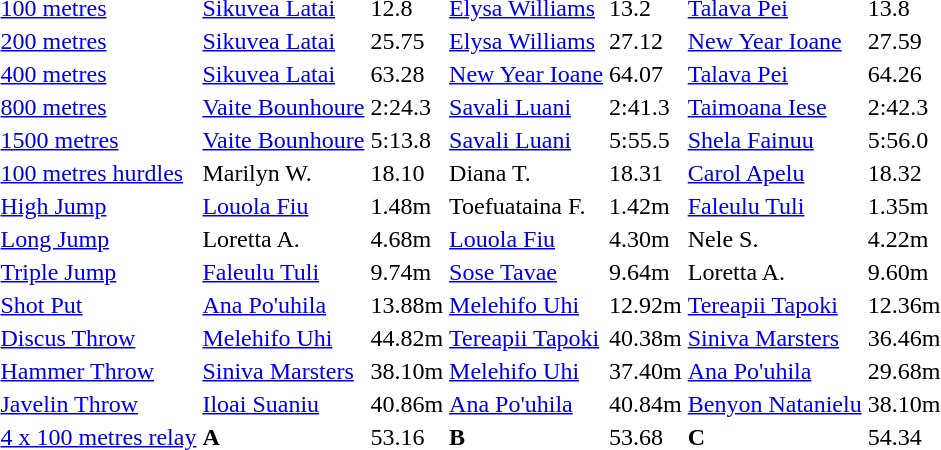<table>
<tr>
<td><a href='#'>100 metres</a></td>
<td align=left><a href='#'>Sikuvea Latai</a> <br> </td>
<td>12.8</td>
<td align=left><a href='#'>Elysa Williams</a> <br> </td>
<td>13.2</td>
<td align=left><a href='#'>Talava Pei</a> <br> </td>
<td>13.8</td>
</tr>
<tr>
<td><a href='#'>200 metres</a></td>
<td align=left><a href='#'>Sikuvea Latai</a> <br> </td>
<td>25.75</td>
<td align=left><a href='#'>Elysa Williams</a> <br> </td>
<td>27.12</td>
<td align=left><a href='#'>New Year Ioane</a> <br> </td>
<td>27.59</td>
</tr>
<tr>
<td><a href='#'>400 metres</a></td>
<td align=left><a href='#'>Sikuvea Latai</a> <br> </td>
<td>63.28</td>
<td align=left><a href='#'>New Year Ioane</a> <br> </td>
<td>64.07</td>
<td align=left><a href='#'>Talava Pei</a> <br> </td>
<td>64.26</td>
</tr>
<tr>
<td><a href='#'>800 metres</a></td>
<td align=left><a href='#'>Vaite Bounhoure</a> <br> </td>
<td>2:24.3</td>
<td align=left><a href='#'>Savali Luani</a> <br> </td>
<td>2:41.3</td>
<td align=left><a href='#'>Taimoana Iese</a> <br> </td>
<td>2:42.3</td>
</tr>
<tr>
<td><a href='#'>1500 metres</a></td>
<td align=left><a href='#'>Vaite Bounhoure</a> <br> </td>
<td>5:13.8</td>
<td align=left><a href='#'>Savali Luani</a> <br> </td>
<td>5:55.5</td>
<td align=left><a href='#'>Shela Fainuu</a> <br> </td>
<td>5:56.0</td>
</tr>
<tr>
<td><a href='#'>100 metres hurdles</a></td>
<td align=left>Marilyn W. <br> </td>
<td>18.10</td>
<td align=left>Diana T. <br> </td>
<td>18.31</td>
<td align=left><a href='#'>Carol Apelu</a> <br> </td>
<td>18.32</td>
</tr>
<tr>
<td><a href='#'>High Jump</a></td>
<td align=left><a href='#'>Louola Fiu</a> <br> </td>
<td>1.48m</td>
<td align=left>Toefuataina F. <br> </td>
<td>1.42m</td>
<td align=left><a href='#'>Faleulu Tuli</a> <br> </td>
<td>1.35m</td>
</tr>
<tr>
<td><a href='#'>Long Jump</a></td>
<td align=left>Loretta A. <br> </td>
<td>4.68m</td>
<td align=left><a href='#'>Louola Fiu</a> <br> </td>
<td>4.30m</td>
<td align=left>Nele S. <br> </td>
<td>4.22m</td>
</tr>
<tr>
<td><a href='#'>Triple Jump</a></td>
<td align=left><a href='#'>Faleulu Tuli</a> <br> </td>
<td>9.74m</td>
<td align=left><a href='#'>Sose Tavae</a> <br> </td>
<td>9.64m</td>
<td align=left>Loretta A. <br> </td>
<td>9.60m</td>
</tr>
<tr>
<td><a href='#'>Shot Put</a></td>
<td align=left><a href='#'>Ana Po'uhila</a> <br> </td>
<td>13.88m</td>
<td align=left><a href='#'>Melehifo Uhi</a> <br> </td>
<td>12.92m</td>
<td align=left><a href='#'>Tereapii Tapoki</a> <br> </td>
<td>12.36m</td>
</tr>
<tr>
<td><a href='#'>Discus Throw</a></td>
<td align=left><a href='#'>Melehifo Uhi</a> <br> </td>
<td>44.82m</td>
<td align=left><a href='#'>Tereapii Tapoki</a> <br> </td>
<td>40.38m</td>
<td align=left><a href='#'>Siniva Marsters</a> <br> </td>
<td>36.46m</td>
</tr>
<tr>
<td><a href='#'>Hammer Throw</a></td>
<td align=left><a href='#'>Siniva Marsters</a> <br> </td>
<td>38.10m</td>
<td align=left><a href='#'>Melehifo Uhi</a> <br> </td>
<td>37.40m</td>
<td align=left><a href='#'>Ana Po'uhila</a> <br> </td>
<td>29.68m</td>
</tr>
<tr>
<td><a href='#'>Javelin Throw</a></td>
<td align=left><a href='#'>Iloai Suaniu</a> <br> </td>
<td>40.86m</td>
<td align=left><a href='#'>Ana Po'uhila</a> <br> </td>
<td>40.84m</td>
<td align=left><a href='#'>Benyon Natanielu</a> <br> </td>
<td>38.10m</td>
</tr>
<tr>
<td><a href='#'>4 x 100 metres relay</a></td>
<td> <strong>A</strong></td>
<td>53.16</td>
<td> <strong>B</strong></td>
<td>53.68</td>
<td> <strong>C</strong></td>
<td>54.34</td>
</tr>
</table>
